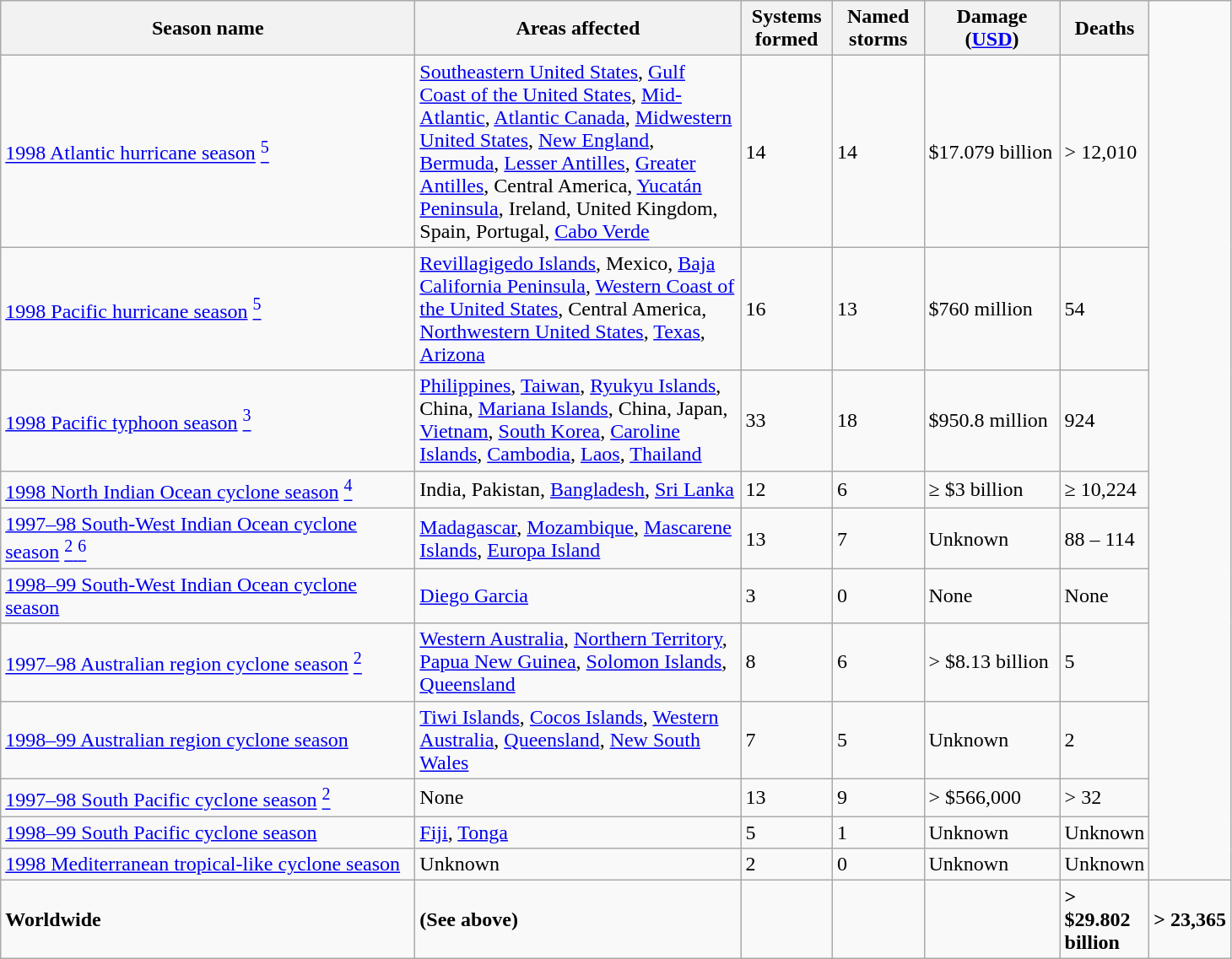<table class="wikitable sortable">
<tr>
<th width="320"><strong>Season name</strong></th>
<th width="250"><strong>Areas affected</strong></th>
<th width="65"><strong>Systems formed</strong></th>
<th width="65"><strong>Named storms</strong></th>
<th width="100"><strong>Damage (<a href='#'>USD</a>)</strong></th>
<th width="50"><strong>Deaths</strong></th>
</tr>
<tr>
<td><a href='#'>1998 Atlantic hurricane season</a> <a href='#'><sup>5</sup></a></td>
<td><a href='#'>Southeastern United States</a>, <a href='#'>Gulf Coast of the United States</a>, <a href='#'>Mid-Atlantic</a>, <a href='#'>Atlantic Canada</a>, <a href='#'>Midwestern United States</a>, <a href='#'>New England</a>, <a href='#'>Bermuda</a>, <a href='#'>Lesser Antilles</a>, <a href='#'>Greater Antilles</a>, Central America, <a href='#'>Yucatán Peninsula</a>, Ireland, United Kingdom, Spain, Portugal, <a href='#'>Cabo Verde</a></td>
<td>14</td>
<td>14</td>
<td>$17.079 billion</td>
<td>> 12,010</td>
</tr>
<tr>
<td><a href='#'>1998 Pacific hurricane season</a> <a href='#'><sup>5</sup></a></td>
<td><a href='#'>Revillagigedo Islands</a>, Mexico, <a href='#'>Baja California Peninsula</a>, <a href='#'>Western Coast of the United States</a>, Central America, <a href='#'>Northwestern United States</a>, <a href='#'>Texas</a>, <a href='#'>Arizona</a></td>
<td>16</td>
<td>13</td>
<td>$760 million</td>
<td>54</td>
</tr>
<tr>
<td><a href='#'>1998 Pacific typhoon season</a> <a href='#'><sup>3</sup></a></td>
<td><a href='#'>Philippines</a>, <a href='#'>Taiwan</a>, <a href='#'>Ryukyu Islands</a>, China, <a href='#'>Mariana Islands</a>, China, Japan, <a href='#'>Vietnam</a>, <a href='#'>South Korea</a>, <a href='#'>Caroline Islands</a>, <a href='#'>Cambodia</a>, <a href='#'>Laos</a>, <a href='#'>Thailand</a></td>
<td>33</td>
<td>18</td>
<td>$950.8 million</td>
<td>924</td>
</tr>
<tr>
<td><a href='#'>1998 North Indian Ocean cyclone season</a> <a href='#'><sup>4</sup></a></td>
<td>India, Pakistan, <a href='#'>Bangladesh</a>, <a href='#'>Sri Lanka</a></td>
<td>12</td>
<td>6</td>
<td>≥ $3 billion</td>
<td>≥ 10,224</td>
</tr>
<tr>
<td><a href='#'>1997–98 South-West Indian Ocean cyclone season</a> <a href='#'><sup>2</sup> <sup>6</sup></a></td>
<td><a href='#'>Madagascar</a>, <a href='#'>Mozambique</a>, <a href='#'>Mascarene Islands</a>, <a href='#'>Europa Island</a></td>
<td>13</td>
<td>7</td>
<td>Unknown</td>
<td>88 – 114</td>
</tr>
<tr>
<td><a href='#'>1998–99 South-West Indian Ocean cyclone season</a></td>
<td><a href='#'>Diego Garcia</a></td>
<td>3</td>
<td>0</td>
<td>None</td>
<td>None</td>
</tr>
<tr>
<td><a href='#'>1997–98 Australian region cyclone season</a> <a href='#'><sup>2</sup></a></td>
<td><a href='#'>Western Australia</a>, <a href='#'>Northern Territory</a>, <a href='#'>Papua New Guinea</a>, <a href='#'>Solomon Islands</a>, <a href='#'>Queensland</a></td>
<td>8</td>
<td>6</td>
<td>> $8.13 billion</td>
<td>5</td>
</tr>
<tr>
<td><a href='#'>1998–99 Australian region cyclone season</a></td>
<td><a href='#'>Tiwi Islands</a>, <a href='#'>Cocos Islands</a>, <a href='#'>Western Australia</a>, <a href='#'>Queensland</a>, <a href='#'>New South Wales</a></td>
<td>7</td>
<td>5</td>
<td>Unknown</td>
<td>2</td>
</tr>
<tr>
<td><a href='#'>1997–98 South Pacific cyclone season</a> <a href='#'><sup>2</sup></a></td>
<td>None</td>
<td>13</td>
<td>9</td>
<td>> $566,000</td>
<td>> 32</td>
</tr>
<tr>
<td><a href='#'>1998–99 South Pacific cyclone season</a></td>
<td><a href='#'>Fiji</a>, <a href='#'>Tonga</a></td>
<td>5</td>
<td>1</td>
<td>Unknown</td>
<td>Unknown</td>
</tr>
<tr>
<td><a href='#'>1998 Mediterranean tropical-like cyclone season</a></td>
<td>Unknown</td>
<td>2</td>
<td>0</td>
<td>Unknown</td>
<td>Unknown</td>
</tr>
<tr>
<td><strong>Worldwide</strong></td>
<td><strong>(See above)</strong></td>
<td><strong></strong> </td>
<td><strong></strong> </td>
<td><strong></strong> </td>
<td><strong>> $29.802 billion</strong></td>
<td><strong>> 23,365</strong></td>
</tr>
</table>
